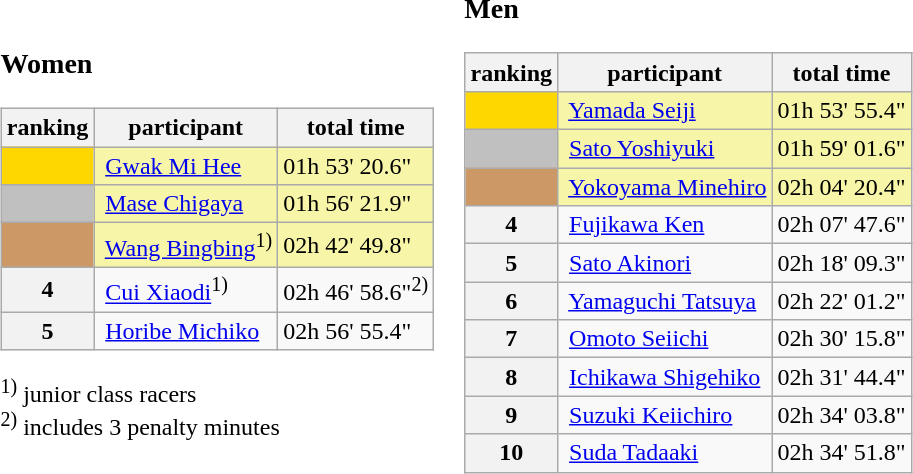<table>
<tr>
<td><br><h3>Women</h3><table class="wikitable">
<tr>
<th>ranking</th>
<th>participant</th>
<th>total time</th>
</tr>
<tr>
<td bgcolor="gold" align="center"></td>
<td bgcolor="#F7F6A8"> <a href='#'>Gwak Mi Hee</a></td>
<td bgcolor="#F7F6A8">01h 53' 20.6"</td>
</tr>
<tr>
<td bgcolor="silver" align="center"></td>
<td bgcolor="#F7F6A8"> <a href='#'>Mase Chigaya</a></td>
<td bgcolor="#F7F6A8">01h 56' 21.9"</td>
</tr>
<tr>
<td bgcolor="#cc9966" align="center"></td>
<td bgcolor="#F7F6A8"> <a href='#'>Wang Bingbing</a><sup>1)</sup></td>
<td bgcolor="#F7F6A8">02h 42' 49.8"</td>
</tr>
<tr>
<th>4</th>
<td> <a href='#'>Cui Xiaodi</a><sup>1)</sup></td>
<td>02h 46' 58.6"<sup>2)</sup></td>
</tr>
<tr>
<th>5</th>
<td> <a href='#'>Horibe Michiko</a></td>
<td>02h 56' 55.4"</td>
</tr>
</table>
<sup>1)</sup> junior class racers<br>
<sup>2)</sup> includes 3 penalty minutes</td>
<td><br><h3>Men</h3><table class="wikitable">
<tr>
<th>ranking</th>
<th>participant</th>
<th>total time</th>
</tr>
<tr>
<td bgcolor="gold" align="center"></td>
<td bgcolor="#F7F6A8"> <a href='#'>Yamada Seiji</a></td>
<td bgcolor="#F7F6A8">01h 53' 55.4"</td>
</tr>
<tr>
<td bgcolor="silver" align="center"></td>
<td bgcolor="#F7F6A8"> <a href='#'>Sato Yoshiyuki</a></td>
<td bgcolor="#F7F6A8">01h 59' 01.6"</td>
</tr>
<tr>
<td bgcolor="#cc9966" align="center"></td>
<td bgcolor="#F7F6A8"> <a href='#'>Yokoyama Minehiro</a></td>
<td bgcolor="#F7F6A8">02h 04' 20.4"</td>
</tr>
<tr>
<th>4</th>
<td> <a href='#'>Fujikawa Ken</a></td>
<td>02h 07' 47.6"</td>
</tr>
<tr>
<th>5</th>
<td> <a href='#'>Sato Akinori</a></td>
<td>02h 18' 09.3"</td>
</tr>
<tr>
<th>6</th>
<td> <a href='#'>Yamaguchi Tatsuya</a></td>
<td>02h 22' 01.2"</td>
</tr>
<tr>
<th>7</th>
<td> <a href='#'>Omoto Seiichi</a></td>
<td>02h 30' 15.8"</td>
</tr>
<tr>
<th>8</th>
<td> <a href='#'>Ichikawa Shigehiko</a></td>
<td>02h 31' 44.4"</td>
</tr>
<tr>
<th>9</th>
<td> <a href='#'>Suzuki Keiichiro</a></td>
<td>02h 34' 03.8"</td>
</tr>
<tr>
<th>10</th>
<td> <a href='#'>Suda Tadaaki</a></td>
<td>02h 34' 51.8"</td>
</tr>
</table>
</td>
</tr>
</table>
